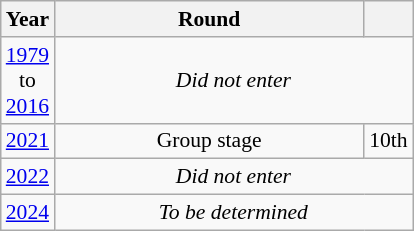<table class="wikitable" style="text-align: center; font-size:90%">
<tr>
<th>Year</th>
<th style="width:200px">Round</th>
<th></th>
</tr>
<tr>
<td><a href='#'>1979</a><br>to<br><a href='#'>2016</a></td>
<td colspan="2"><em>Did not enter</em></td>
</tr>
<tr>
<td><a href='#'>2021</a></td>
<td>Group stage</td>
<td>10th</td>
</tr>
<tr>
<td><a href='#'>2022</a></td>
<td colspan="2"><em>Did not enter</em></td>
</tr>
<tr>
<td><a href='#'>2024</a></td>
<td colspan="2"><em>To be determined</em></td>
</tr>
</table>
